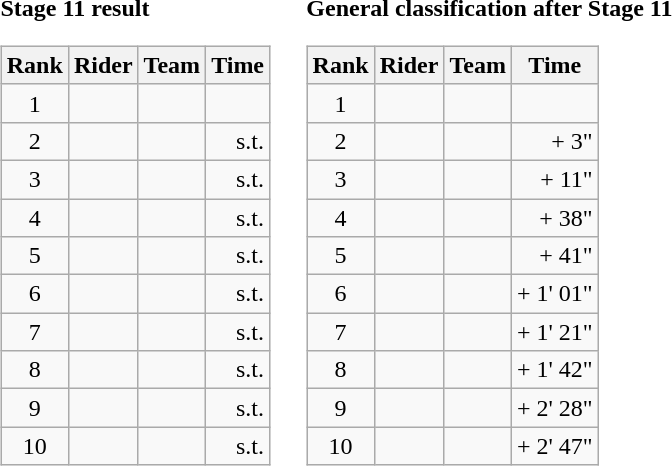<table>
<tr>
<td><strong>Stage 11 result</strong><br><table class="wikitable">
<tr>
<th scope="col">Rank</th>
<th scope="col">Rider</th>
<th scope="col">Team</th>
<th scope="col">Time</th>
</tr>
<tr>
<td style="text-align:center;">1</td>
<td></td>
<td></td>
<td style="text-align:right;"></td>
</tr>
<tr>
<td style="text-align:center;">2</td>
<td></td>
<td></td>
<td style="text-align:right;">s.t.</td>
</tr>
<tr>
<td style="text-align:center;">3</td>
<td></td>
<td></td>
<td style="text-align:right;">s.t.</td>
</tr>
<tr>
<td style="text-align:center;">4</td>
<td></td>
<td></td>
<td style="text-align:right;">s.t.</td>
</tr>
<tr>
<td style="text-align:center;">5</td>
<td></td>
<td></td>
<td style="text-align:right;">s.t.</td>
</tr>
<tr>
<td style="text-align:center;">6</td>
<td></td>
<td></td>
<td style="text-align:right;">s.t.</td>
</tr>
<tr>
<td style="text-align:center;">7</td>
<td></td>
<td></td>
<td style="text-align:right;">s.t.</td>
</tr>
<tr>
<td style="text-align:center;">8</td>
<td></td>
<td></td>
<td style="text-align:right;">s.t.</td>
</tr>
<tr>
<td style="text-align:center;">9</td>
<td></td>
<td></td>
<td style="text-align:right;">s.t.</td>
</tr>
<tr>
<td style="text-align:center;">10</td>
<td></td>
<td></td>
<td style="text-align:right;">s.t.</td>
</tr>
</table>
</td>
<td></td>
<td><strong>General classification after Stage 11</strong><br><table class="wikitable">
<tr>
<th scope="col">Rank</th>
<th scope="col">Rider</th>
<th scope="col">Team</th>
<th scope="col">Time</th>
</tr>
<tr>
<td style="text-align:center;">1</td>
<td></td>
<td></td>
<td style="text-align:right;"></td>
</tr>
<tr>
<td style="text-align:center;">2</td>
<td></td>
<td></td>
<td style="text-align:right;">+ 3"</td>
</tr>
<tr>
<td style="text-align:center;">3</td>
<td></td>
<td></td>
<td style="text-align:right;">+ 11"</td>
</tr>
<tr>
<td style="text-align:center;">4</td>
<td></td>
<td></td>
<td style="text-align:right;">+ 38"</td>
</tr>
<tr>
<td style="text-align:center;">5</td>
<td></td>
<td></td>
<td style="text-align:right;">+ 41"</td>
</tr>
<tr>
<td style="text-align:center;">6</td>
<td></td>
<td></td>
<td style="text-align:right;">+ 1' 01"</td>
</tr>
<tr>
<td style="text-align:center;">7</td>
<td></td>
<td></td>
<td style="text-align:right;">+ 1' 21"</td>
</tr>
<tr>
<td style="text-align:center;">8</td>
<td></td>
<td></td>
<td style="text-align:right;">+ 1' 42"</td>
</tr>
<tr>
<td style="text-align:center;">9</td>
<td></td>
<td></td>
<td style="text-align:right;">+ 2' 28"</td>
</tr>
<tr>
<td style="text-align:center;">10</td>
<td></td>
<td></td>
<td style="text-align:right;">+ 2' 47"</td>
</tr>
</table>
</td>
</tr>
</table>
